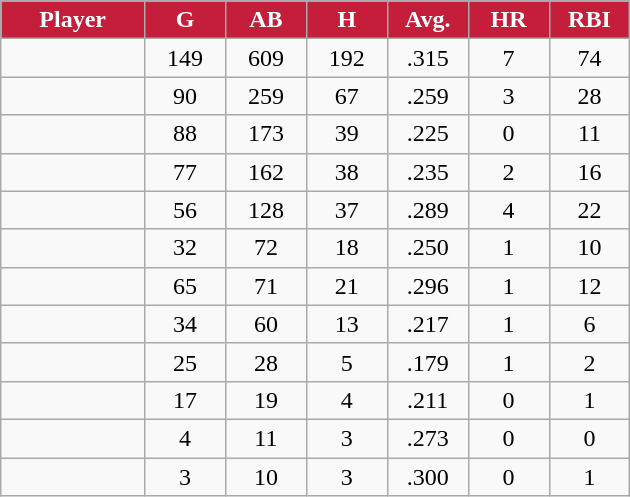<table class="wikitable sortable">
<tr>
<th style="background:#c41e3a;color:white;" width="16%">Player</th>
<th style="background:#c41e3a;color:white;" width="9%">G</th>
<th style="background:#c41e3a;color:white;" width="9%">AB</th>
<th style="background:#c41e3a;color:white;" width="9%">H</th>
<th style="background:#c41e3a;color:white;" width="9%">Avg.</th>
<th style="background:#c41e3a;color:white;" width="9%">HR</th>
<th style="background:#c41e3a;color:white;" width="9%">RBI</th>
</tr>
<tr align="center">
<td></td>
<td>149</td>
<td>609</td>
<td>192</td>
<td>.315</td>
<td>7</td>
<td>74</td>
</tr>
<tr align="center">
<td></td>
<td>90</td>
<td>259</td>
<td>67</td>
<td>.259</td>
<td>3</td>
<td>28</td>
</tr>
<tr align="center">
<td></td>
<td>88</td>
<td>173</td>
<td>39</td>
<td>.225</td>
<td>0</td>
<td>11</td>
</tr>
<tr align="center">
<td></td>
<td>77</td>
<td>162</td>
<td>38</td>
<td>.235</td>
<td>2</td>
<td>16</td>
</tr>
<tr align="center">
<td></td>
<td>56</td>
<td>128</td>
<td>37</td>
<td>.289</td>
<td>4</td>
<td>22</td>
</tr>
<tr align="center">
<td></td>
<td>32</td>
<td>72</td>
<td>18</td>
<td>.250</td>
<td>1</td>
<td>10</td>
</tr>
<tr align="center">
<td></td>
<td>65</td>
<td>71</td>
<td>21</td>
<td>.296</td>
<td>1</td>
<td>12</td>
</tr>
<tr align="center">
<td></td>
<td>34</td>
<td>60</td>
<td>13</td>
<td>.217</td>
<td>1</td>
<td>6</td>
</tr>
<tr align="center">
<td></td>
<td>25</td>
<td>28</td>
<td>5</td>
<td>.179</td>
<td>1</td>
<td>2</td>
</tr>
<tr align="center">
<td></td>
<td>17</td>
<td>19</td>
<td>4</td>
<td>.211</td>
<td>0</td>
<td>1</td>
</tr>
<tr align="center">
<td></td>
<td>4</td>
<td>11</td>
<td>3</td>
<td>.273</td>
<td>0</td>
<td>0</td>
</tr>
<tr align="center">
<td></td>
<td>3</td>
<td>10</td>
<td>3</td>
<td>.300</td>
<td>0</td>
<td>1</td>
</tr>
</table>
